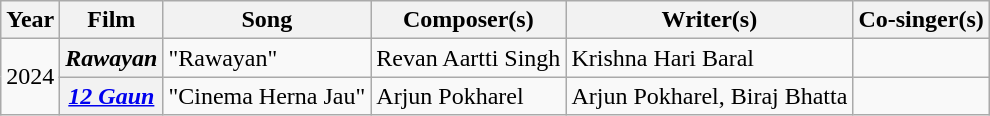<table class="wikitable plainrowheaders">
<tr>
<th scope="col">Year</th>
<th scope="col">Film</th>
<th scope="col">Song</th>
<th scope="col">Composer(s)</th>
<th scope="col">Writer(s)</th>
<th scope="col">Co-singer(s)</th>
</tr>
<tr>
<td rowspan="2">2024</td>
<th><em>Rawayan</em></th>
<td>"Rawayan"</td>
<td>Revan Aartti Singh</td>
<td>Krishna Hari Baral</td>
<td></td>
</tr>
<tr>
<th><em><a href='#'>12 Gaun</a></em></th>
<td>"Cinema Herna Jau"</td>
<td>Arjun Pokharel</td>
<td>Arjun Pokharel, Biraj Bhatta</td>
<td></td>
</tr>
</table>
